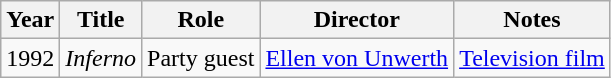<table class="wikitable">
<tr>
<th>Year</th>
<th>Title</th>
<th>Role</th>
<th>Director</th>
<th>Notes</th>
</tr>
<tr>
<td>1992</td>
<td><em>Inferno</em></td>
<td>Party guest</td>
<td><a href='#'>Ellen von Unwerth</a></td>
<td><a href='#'>Television film</a></td>
</tr>
</table>
